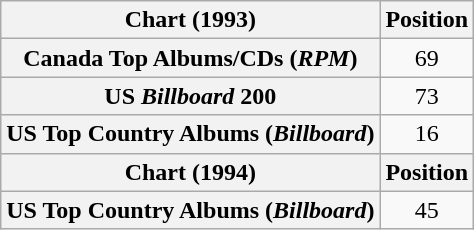<table class="wikitable plainrowheaders" style="text-align:center">
<tr>
<th scope="col">Chart (1993)</th>
<th scope="col">Position</th>
</tr>
<tr>
<th scope="row">Canada Top Albums/CDs (<em>RPM</em>)</th>
<td>69</td>
</tr>
<tr>
<th scope="row">US <em>Billboard</em> 200</th>
<td>73</td>
</tr>
<tr>
<th scope="row">US Top Country Albums (<em>Billboard</em>)</th>
<td>16</td>
</tr>
<tr>
<th scope="col">Chart (1994)</th>
<th scope="col">Position</th>
</tr>
<tr>
<th scope="row">US Top Country Albums (<em>Billboard</em>)</th>
<td>45</td>
</tr>
</table>
